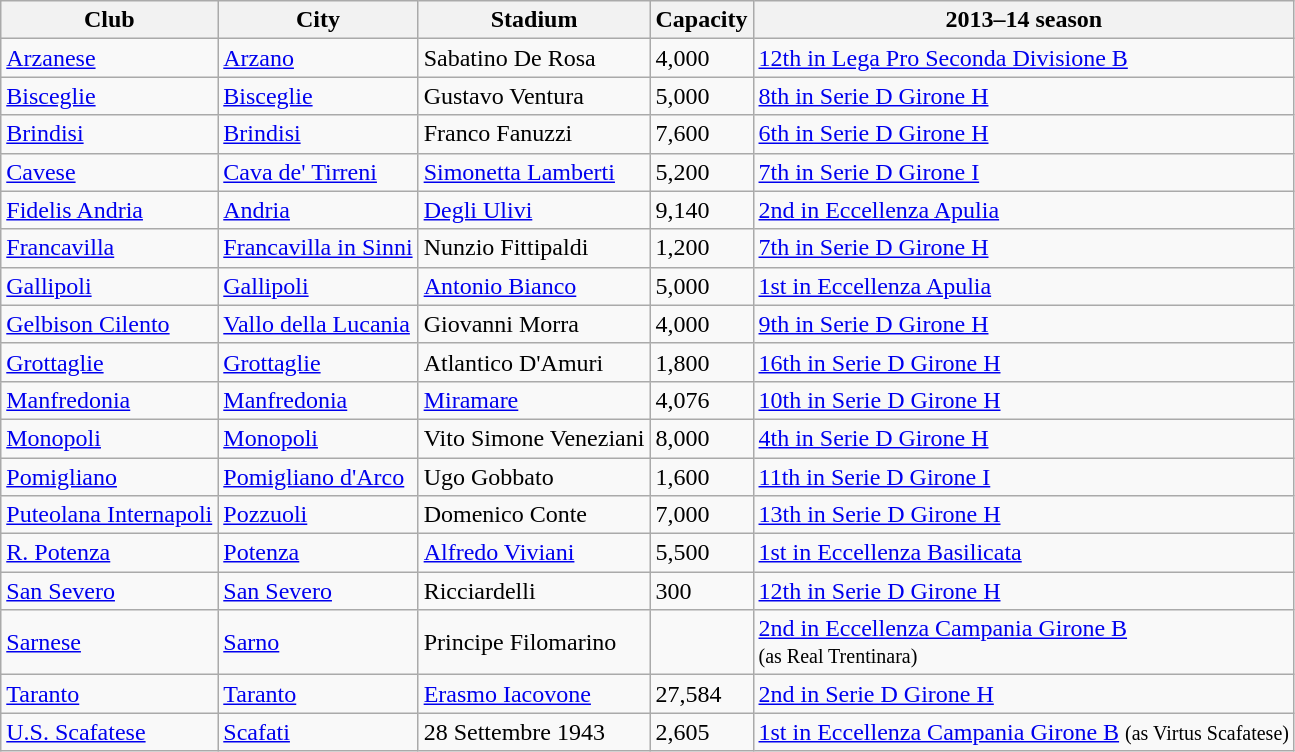<table class="wikitable sortable">
<tr>
<th>Club</th>
<th>City</th>
<th>Stadium</th>
<th>Capacity</th>
<th>2013–14 season</th>
</tr>
<tr>
<td><a href='#'>Arzanese</a></td>
<td><a href='#'>Arzano</a></td>
<td>Sabatino De Rosa</td>
<td>4,000</td>
<td><a href='#'>12th in Lega Pro Seconda Divisione B</a></td>
</tr>
<tr>
<td><a href='#'>Bisceglie</a></td>
<td><a href='#'>Bisceglie</a></td>
<td>Gustavo Ventura</td>
<td>5,000</td>
<td><a href='#'>8th in Serie D Girone H</a></td>
</tr>
<tr>
<td><a href='#'>Brindisi</a></td>
<td><a href='#'>Brindisi</a></td>
<td>Franco Fanuzzi</td>
<td>7,600</td>
<td><a href='#'>6th in Serie D Girone H</a></td>
</tr>
<tr>
<td><a href='#'>Cavese</a></td>
<td><a href='#'>Cava de' Tirreni</a></td>
<td><a href='#'>Simonetta Lamberti</a></td>
<td>5,200</td>
<td><a href='#'>7th in Serie D Girone I</a></td>
</tr>
<tr>
<td><a href='#'>Fidelis Andria</a></td>
<td><a href='#'>Andria</a></td>
<td><a href='#'>Degli Ulivi</a></td>
<td>9,140</td>
<td><a href='#'>2nd in Eccellenza Apulia</a></td>
</tr>
<tr>
<td><a href='#'>Francavilla</a></td>
<td><a href='#'>Francavilla in Sinni</a></td>
<td>Nunzio Fittipaldi</td>
<td>1,200</td>
<td><a href='#'>7th in Serie D Girone H</a></td>
</tr>
<tr>
<td><a href='#'>Gallipoli</a></td>
<td><a href='#'>Gallipoli</a></td>
<td><a href='#'>Antonio Bianco</a></td>
<td>5,000</td>
<td><a href='#'>1st in Eccellenza Apulia</a></td>
</tr>
<tr>
<td><a href='#'>Gelbison Cilento</a></td>
<td><a href='#'>Vallo della Lucania</a></td>
<td>Giovanni Morra</td>
<td>4,000</td>
<td><a href='#'>9th in Serie D Girone H</a></td>
</tr>
<tr>
<td><a href='#'>Grottaglie</a></td>
<td><a href='#'>Grottaglie</a></td>
<td>Atlantico D'Amuri</td>
<td>1,800</td>
<td><a href='#'>16th in Serie D Girone H</a></td>
</tr>
<tr>
<td><a href='#'>Manfredonia</a></td>
<td><a href='#'>Manfredonia</a></td>
<td><a href='#'>Miramare</a></td>
<td>4,076</td>
<td><a href='#'>10th in Serie D Girone H</a></td>
</tr>
<tr>
<td><a href='#'>Monopoli</a></td>
<td><a href='#'>Monopoli</a></td>
<td>Vito Simone Veneziani</td>
<td>8,000</td>
<td><a href='#'>4th in Serie D Girone H</a></td>
</tr>
<tr>
<td><a href='#'>Pomigliano</a></td>
<td><a href='#'>Pomigliano d'Arco</a></td>
<td>Ugo Gobbato</td>
<td>1,600</td>
<td><a href='#'>11th in Serie D Girone I</a></td>
</tr>
<tr>
<td><a href='#'>Puteolana Internapoli</a></td>
<td><a href='#'>Pozzuoli</a></td>
<td>Domenico Conte</td>
<td>7,000</td>
<td><a href='#'>13th in Serie D Girone H</a></td>
</tr>
<tr>
<td><a href='#'>R. Potenza</a></td>
<td><a href='#'>Potenza</a></td>
<td><a href='#'>Alfredo Viviani</a></td>
<td>5,500</td>
<td><a href='#'>1st in Eccellenza Basilicata</a></td>
</tr>
<tr>
<td><a href='#'>San Severo</a></td>
<td><a href='#'>San Severo</a></td>
<td>Ricciardelli</td>
<td>300</td>
<td><a href='#'>12th in Serie D Girone H</a></td>
</tr>
<tr>
<td><a href='#'>Sarnese</a></td>
<td><a href='#'>Sarno</a></td>
<td>Principe Filomarino</td>
<td></td>
<td><a href='#'>2nd in Eccellenza Campania Girone B</a><br><small>(as Real Trentinara)</small></td>
</tr>
<tr>
<td><a href='#'>Taranto</a></td>
<td><a href='#'>Taranto</a></td>
<td><a href='#'>Erasmo Iacovone</a></td>
<td>27,584</td>
<td><a href='#'>2nd in Serie D Girone H</a></td>
</tr>
<tr>
<td><a href='#'>U.S. Scafatese</a></td>
<td><a href='#'>Scafati</a></td>
<td>28 Settembre 1943</td>
<td>2,605</td>
<td><a href='#'>1st in Eccellenza Campania Girone B</a> <small>(as Virtus Scafatese)</small></td>
</tr>
</table>
